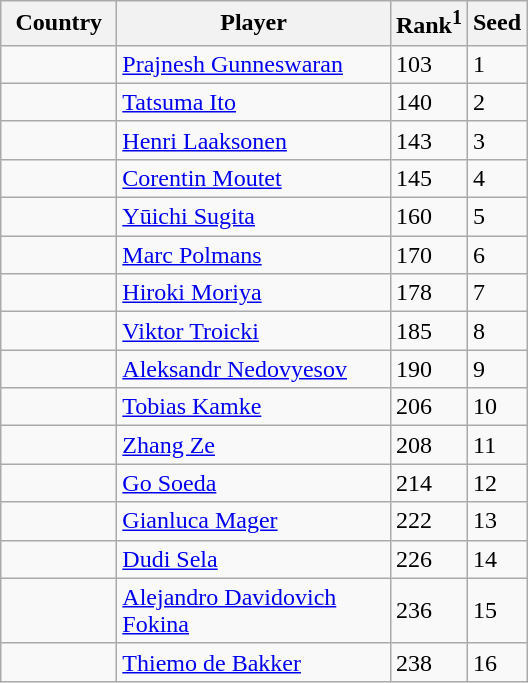<table class="sortable wikitable">
<tr>
<th width="70">Country</th>
<th width="175">Player</th>
<th>Rank<sup>1</sup></th>
<th>Seed</th>
</tr>
<tr>
<td></td>
<td><a href='#'>Prajnesh Gunneswaran</a></td>
<td>103</td>
<td>1</td>
</tr>
<tr>
<td></td>
<td><a href='#'>Tatsuma Ito</a></td>
<td>140</td>
<td>2</td>
</tr>
<tr>
<td></td>
<td><a href='#'>Henri Laaksonen</a></td>
<td>143</td>
<td>3</td>
</tr>
<tr>
<td></td>
<td><a href='#'>Corentin Moutet</a></td>
<td>145</td>
<td>4</td>
</tr>
<tr>
<td></td>
<td><a href='#'>Yūichi Sugita</a></td>
<td>160</td>
<td>5</td>
</tr>
<tr>
<td></td>
<td><a href='#'>Marc Polmans</a></td>
<td>170</td>
<td>6</td>
</tr>
<tr>
<td></td>
<td><a href='#'>Hiroki Moriya</a></td>
<td>178</td>
<td>7</td>
</tr>
<tr>
<td></td>
<td><a href='#'>Viktor Troicki</a></td>
<td>185</td>
<td>8</td>
</tr>
<tr>
<td></td>
<td><a href='#'>Aleksandr Nedovyesov</a></td>
<td>190</td>
<td>9</td>
</tr>
<tr>
<td></td>
<td><a href='#'>Tobias Kamke</a></td>
<td>206</td>
<td>10</td>
</tr>
<tr>
<td></td>
<td><a href='#'>Zhang Ze</a></td>
<td>208</td>
<td>11</td>
</tr>
<tr>
<td></td>
<td><a href='#'>Go Soeda</a></td>
<td>214</td>
<td>12</td>
</tr>
<tr>
<td></td>
<td><a href='#'>Gianluca Mager</a></td>
<td>222</td>
<td>13</td>
</tr>
<tr>
<td></td>
<td><a href='#'>Dudi Sela</a></td>
<td>226</td>
<td>14</td>
</tr>
<tr>
<td></td>
<td><a href='#'>Alejandro Davidovich Fokina</a></td>
<td>236</td>
<td>15</td>
</tr>
<tr>
<td></td>
<td><a href='#'>Thiemo de Bakker</a></td>
<td>238</td>
<td>16</td>
</tr>
</table>
